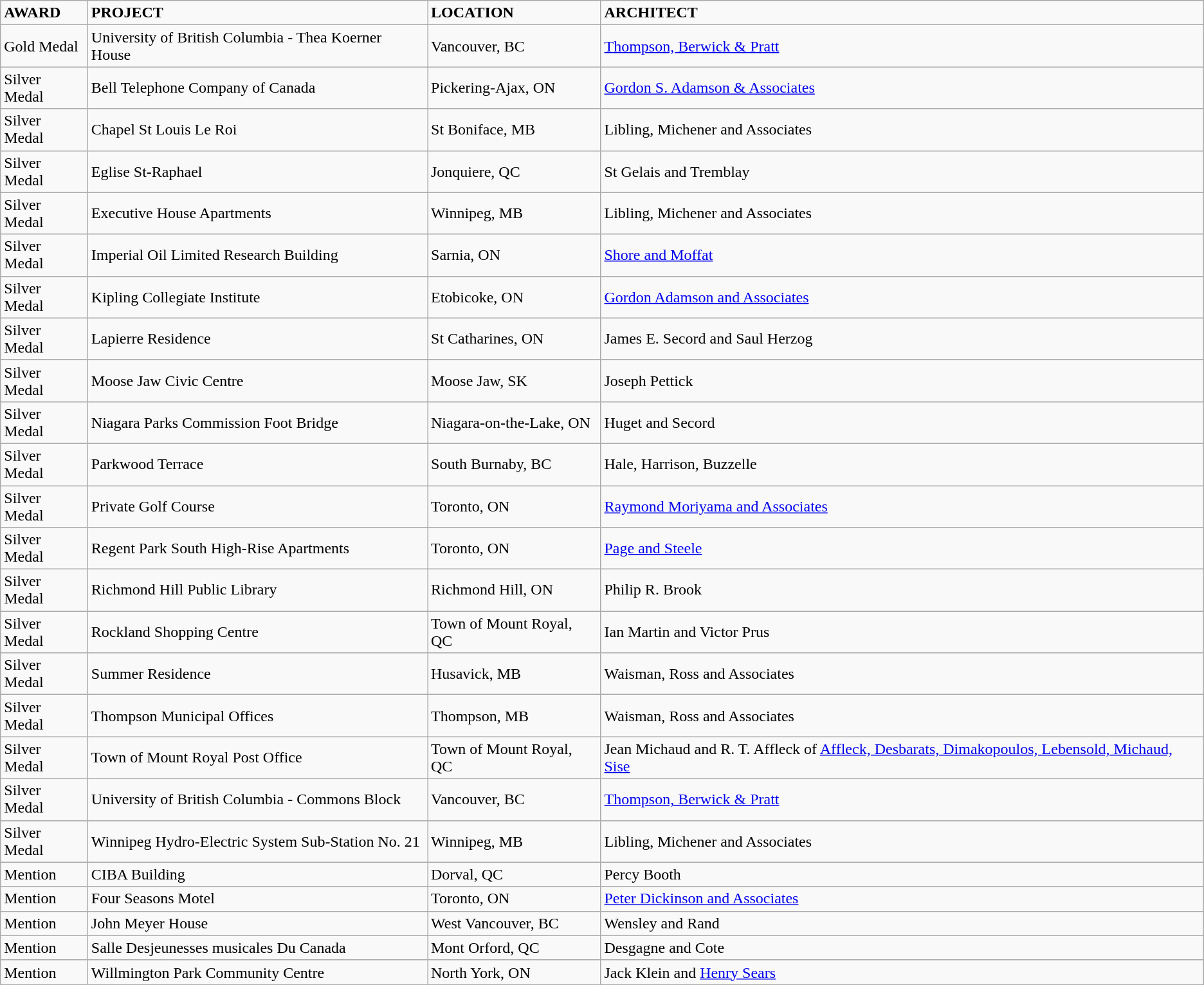<table class="wikitable sortable">
<tr>
<td><strong>AWARD</strong></td>
<td><strong>PROJECT</strong></td>
<td><strong>LOCATION</strong></td>
<td><strong>ARCHITECT</strong></td>
</tr>
<tr>
<td>Gold Medal</td>
<td>University of British Columbia - Thea Koerner House</td>
<td>Vancouver, BC</td>
<td><a href='#'>Thompson, Berwick & Pratt</a></td>
</tr>
<tr>
<td>Silver Medal</td>
<td>Bell Telephone Company of Canada</td>
<td>Pickering-Ajax, ON</td>
<td><a href='#'>Gordon S. Adamson & Associates</a></td>
</tr>
<tr>
<td>Silver Medal</td>
<td>Chapel St Louis Le Roi</td>
<td>St Boniface, MB</td>
<td>Libling, Michener and Associates</td>
</tr>
<tr>
<td>Silver Medal</td>
<td>Eglise St-Raphael</td>
<td>Jonquiere, QC</td>
<td>St Gelais and Tremblay</td>
</tr>
<tr>
<td>Silver Medal</td>
<td>Executive House Apartments</td>
<td>Winnipeg, MB</td>
<td>Libling, Michener and Associates</td>
</tr>
<tr>
<td>Silver Medal</td>
<td>Imperial Oil Limited Research Building</td>
<td>Sarnia, ON</td>
<td><a href='#'>Shore and Moffat</a></td>
</tr>
<tr>
<td>Silver Medal</td>
<td>Kipling Collegiate Institute</td>
<td>Etobicoke, ON</td>
<td><a href='#'>Gordon Adamson and Associates</a></td>
</tr>
<tr>
<td>Silver Medal</td>
<td>Lapierre Residence</td>
<td>St Catharines, ON</td>
<td>James E. Secord and Saul Herzog</td>
</tr>
<tr>
<td>Silver Medal</td>
<td>Moose Jaw Civic Centre</td>
<td>Moose Jaw, SK</td>
<td>Joseph Pettick</td>
</tr>
<tr>
<td>Silver Medal</td>
<td>Niagara Parks Commission Foot Bridge</td>
<td>Niagara-on-the-Lake, ON</td>
<td>Huget and Secord</td>
</tr>
<tr>
<td>Silver Medal</td>
<td>Parkwood Terrace</td>
<td>South Burnaby, BC</td>
<td>Hale, Harrison, Buzzelle</td>
</tr>
<tr>
<td>Silver Medal</td>
<td>Private Golf Course</td>
<td>Toronto, ON</td>
<td><a href='#'>Raymond Moriyama and Associates</a></td>
</tr>
<tr>
<td>Silver Medal</td>
<td>Regent Park South High-Rise Apartments</td>
<td>Toronto, ON</td>
<td><a href='#'>Page and Steele</a></td>
</tr>
<tr>
<td>Silver Medal</td>
<td>Richmond Hill Public Library</td>
<td>Richmond Hill, ON</td>
<td>Philip R. Brook</td>
</tr>
<tr>
<td>Silver Medal</td>
<td>Rockland Shopping Centre</td>
<td>Town of Mount Royal, QC</td>
<td>Ian Martin and Victor Prus</td>
</tr>
<tr>
<td>Silver Medal</td>
<td>Summer Residence</td>
<td>Husavick, MB</td>
<td>Waisman, Ross and Associates</td>
</tr>
<tr>
<td>Silver Medal</td>
<td>Thompson Municipal Offices</td>
<td>Thompson, MB</td>
<td>Waisman, Ross and Associates</td>
</tr>
<tr>
<td>Silver Medal</td>
<td>Town of Mount Royal Post Office</td>
<td>Town of Mount Royal, QC</td>
<td>Jean Michaud and R. T. Affleck of <a href='#'>Affleck, Desbarats, Dimakopoulos,  Lebensold, Michaud, Sise</a></td>
</tr>
<tr>
<td>Silver Medal</td>
<td>University of British Columbia - Commons Block</td>
<td>Vancouver, BC</td>
<td><a href='#'>Thompson, Berwick & Pratt</a></td>
</tr>
<tr>
<td>Silver Medal</td>
<td>Winnipeg Hydro-Electric System Sub-Station No. 21</td>
<td>Winnipeg, MB</td>
<td>Libling, Michener and Associates</td>
</tr>
<tr>
<td>Mention</td>
<td>CIBA Building</td>
<td>Dorval, QC</td>
<td>Percy Booth</td>
</tr>
<tr>
<td>Mention</td>
<td>Four Seasons Motel</td>
<td>Toronto, ON</td>
<td><a href='#'>Peter Dickinson and Associates</a></td>
</tr>
<tr>
<td>Mention</td>
<td>John Meyer House</td>
<td>West Vancouver, BC</td>
<td>Wensley and Rand</td>
</tr>
<tr>
<td>Mention</td>
<td>Salle Desjeunesses musicales Du Canada</td>
<td>Mont Orford, QC</td>
<td>Desgagne and Cote</td>
</tr>
<tr>
<td>Mention</td>
<td>Willmington Park Community Centre</td>
<td>North York, ON</td>
<td>Jack Klein and <a href='#'>Henry Sears</a></td>
</tr>
</table>
